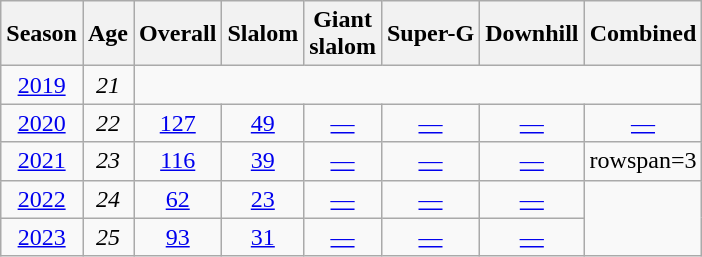<table class=wikitable style="text-align:center">
<tr>
<th>Season</th>
<th>Age</th>
<th>Overall</th>
<th>Slalom</th>
<th>Giant<br>slalom</th>
<th>Super-G</th>
<th>Downhill</th>
<th>Combined</th>
</tr>
<tr>
<td><a href='#'>2019</a></td>
<td><em>21</em></td>
<td colspan=6><em></em></td>
</tr>
<tr>
<td><a href='#'>2020</a></td>
<td><em>22</em></td>
<td><a href='#'>127</a></td>
<td><a href='#'>49</a></td>
<td><a href='#'>—</a></td>
<td><a href='#'>—</a></td>
<td><a href='#'>—</a></td>
<td><a href='#'>—</a></td>
</tr>
<tr>
<td><a href='#'>2021</a></td>
<td><em>23</em></td>
<td><a href='#'>116</a></td>
<td><a href='#'>39</a></td>
<td><a href='#'>—</a></td>
<td><a href='#'>—</a></td>
<td><a href='#'>—</a></td>
<td>rowspan=3 </td>
</tr>
<tr>
<td><a href='#'>2022</a></td>
<td><em>24</em></td>
<td><a href='#'>62</a></td>
<td><a href='#'>23</a></td>
<td><a href='#'>—</a></td>
<td><a href='#'>—</a></td>
<td><a href='#'>—</a></td>
</tr>
<tr>
<td><a href='#'>2023</a></td>
<td><em>25</em></td>
<td><a href='#'>93</a></td>
<td><a href='#'>31</a></td>
<td><a href='#'>—</a></td>
<td><a href='#'>—</a></td>
<td><a href='#'>—</a></td>
</tr>
</table>
